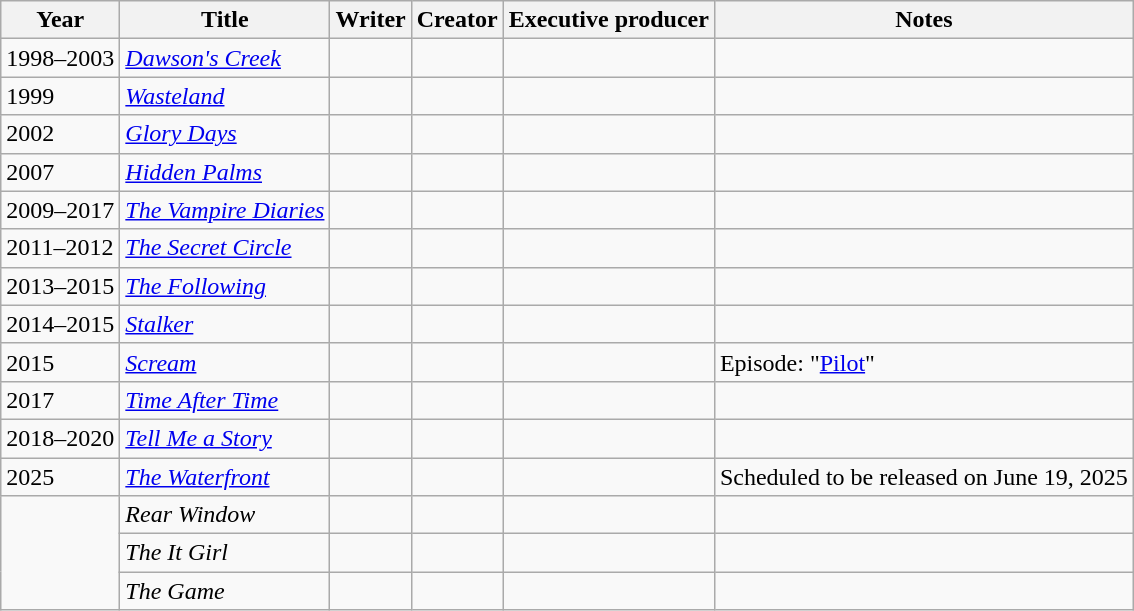<table class="wikitable lainrowheaders">
<tr>
<th>Year</th>
<th>Title</th>
<th>Writer</th>
<th>Creator</th>
<th>Executive producer</th>
<th>Notes</th>
</tr>
<tr>
<td>1998–2003</td>
<td><em><a href='#'>Dawson's Creek</a></em></td>
<td></td>
<td></td>
<td></td>
<td></td>
</tr>
<tr>
<td>1999</td>
<td><em><a href='#'>Wasteland</a></em></td>
<td></td>
<td></td>
<td></td>
<td></td>
</tr>
<tr>
<td>2002</td>
<td><em><a href='#'>Glory Days</a></em></td>
<td></td>
<td></td>
<td></td>
<td></td>
</tr>
<tr>
<td>2007</td>
<td><em><a href='#'>Hidden Palms</a></em></td>
<td></td>
<td></td>
<td></td>
<td></td>
</tr>
<tr>
<td>2009–2017</td>
<td><em><a href='#'>The Vampire Diaries</a></em></td>
<td></td>
<td></td>
<td></td>
<td></td>
</tr>
<tr>
<td>2011–2012</td>
<td><em><a href='#'>The Secret Circle</a></em></td>
<td></td>
<td></td>
<td></td>
<td></td>
</tr>
<tr>
<td>2013–2015</td>
<td><em><a href='#'>The Following</a></em></td>
<td></td>
<td></td>
<td></td>
<td></td>
</tr>
<tr>
<td>2014–2015</td>
<td><em><a href='#'>Stalker</a></em></td>
<td></td>
<td></td>
<td></td>
<td></td>
</tr>
<tr>
<td>2015</td>
<td><em><a href='#'>Scream</a></em></td>
<td></td>
<td></td>
<td></td>
<td>Episode: "<a href='#'>Pilot</a>"</td>
</tr>
<tr>
<td>2017</td>
<td><em><a href='#'>Time After Time</a></em></td>
<td></td>
<td></td>
<td></td>
<td></td>
</tr>
<tr>
<td>2018–2020</td>
<td><em><a href='#'>Tell Me a Story</a></em></td>
<td></td>
<td></td>
<td></td>
<td></td>
</tr>
<tr>
<td>2025</td>
<td><em><a href='#'>The Waterfront</a></em></td>
<td></td>
<td></td>
<td></td>
<td>Scheduled to be released on June 19, 2025</td>
</tr>
<tr>
<td rowspan="3"></td>
<td><em>Rear Window</em></td>
<td></td>
<td></td>
<td></td>
<td></td>
</tr>
<tr>
<td><em>The It Girl</em></td>
<td></td>
<td></td>
<td></td>
<td></td>
</tr>
<tr>
<td><em>The Game</em></td>
<td></td>
<td></td>
<td></td>
<td></td>
</tr>
</table>
